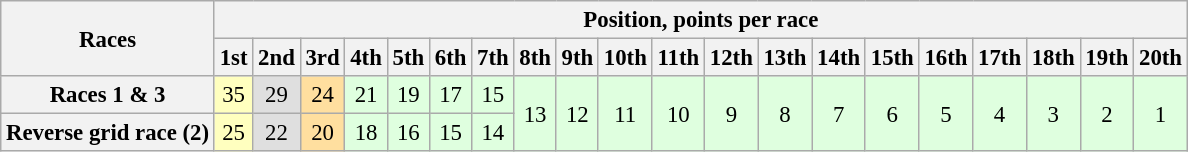<table class="wikitable" style="font-size:95%; text-align:center">
<tr>
<th rowspan="2">Races</th>
<th colspan="20">Position, points per race</th>
</tr>
<tr>
<th>1st</th>
<th>2nd</th>
<th>3rd</th>
<th>4th</th>
<th>5th</th>
<th>6th</th>
<th>7th</th>
<th>8th</th>
<th>9th</th>
<th>10th</th>
<th>11th</th>
<th>12th</th>
<th>13th</th>
<th>14th</th>
<th>15th</th>
<th>16th</th>
<th>17th</th>
<th>18th</th>
<th>19th</th>
<th>20th</th>
</tr>
<tr>
<th>Races 1 & 3</th>
<td bgcolor="#ffffbf">35</td>
<td bgcolor="#dfdfdf">29</td>
<td bgcolor="#ffdf9f">24</td>
<td bgcolor="#dfffdf">21</td>
<td bgcolor="#dfffdf">19</td>
<td bgcolor="#dfffdf">17</td>
<td bgcolor="#dfffdf">15</td>
<td bgcolor="#dfffdf" rowspan=2>13</td>
<td bgcolor="#dfffdf" rowspan=2>12</td>
<td bgcolor="#dfffdf" rowspan=2>11</td>
<td bgcolor="#dfffdf" rowspan=2>10</td>
<td bgcolor="#dfffdf" rowspan=2>9</td>
<td bgcolor="#dfffdf" rowspan=2>8</td>
<td bgcolor="#dfffdf" rowspan=2>7</td>
<td bgcolor="#dfffdf" rowspan=2>6</td>
<td bgcolor="#dfffdf" rowspan=2>5</td>
<td bgcolor="#dfffdf" rowspan=2>4</td>
<td bgcolor="#dfffdf" rowspan=2>3</td>
<td bgcolor="#dfffdf" rowspan=2>2</td>
<td bgcolor="#dfffdf" rowspan=2>1</td>
</tr>
<tr>
<th>Reverse grid race (2)</th>
<td bgcolor="#ffffbf">25</td>
<td bgcolor="#dfdfdf">22</td>
<td bgcolor="#ffdf9f">20</td>
<td bgcolor="#dfffdf">18</td>
<td bgcolor="#dfffdf">16</td>
<td bgcolor="#dfffdf">15</td>
<td bgcolor="#dfffdf">14</td>
</tr>
</table>
